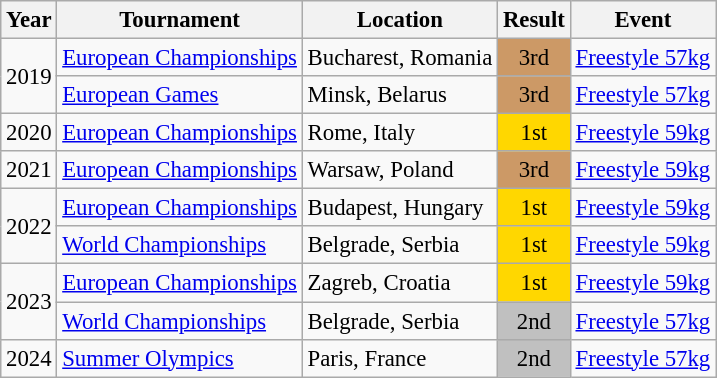<table class="wikitable" style="font-size:95%;">
<tr>
<th>Year</th>
<th>Tournament</th>
<th>Location</th>
<th>Result</th>
<th>Event</th>
</tr>
<tr>
<td rowspan=2>2019</td>
<td><a href='#'>European Championships</a></td>
<td>Bucharest, Romania</td>
<td align="center" bgcolor="cc9966">3rd</td>
<td><a href='#'>Freestyle 57kg</a></td>
</tr>
<tr>
<td><a href='#'>European Games</a></td>
<td>Minsk, Belarus</td>
<td align="center" bgcolor="cc9966">3rd</td>
<td><a href='#'>Freestyle 57kg</a></td>
</tr>
<tr>
<td>2020</td>
<td><a href='#'>European Championships</a></td>
<td>Rome, Italy</td>
<td align="center" bgcolor="gold">1st</td>
<td><a href='#'>Freestyle 59kg</a></td>
</tr>
<tr>
<td>2021</td>
<td><a href='#'>European Championships</a></td>
<td>Warsaw, Poland</td>
<td align="center" bgcolor="cc9966">3rd</td>
<td><a href='#'>Freestyle 59kg</a></td>
</tr>
<tr>
<td rowspan=2>2022</td>
<td><a href='#'>European Championships</a></td>
<td>Budapest, Hungary</td>
<td align="center" bgcolor="gold">1st</td>
<td><a href='#'>Freestyle 59kg</a></td>
</tr>
<tr>
<td><a href='#'>World Championships</a></td>
<td>Belgrade, Serbia</td>
<td align="center" bgcolor="gold">1st</td>
<td><a href='#'>Freestyle 59kg</a></td>
</tr>
<tr>
<td rowspan=2>2023</td>
<td><a href='#'>European Championships</a></td>
<td>Zagreb, Croatia</td>
<td align="center" bgcolor="gold">1st</td>
<td><a href='#'>Freestyle 59kg</a></td>
</tr>
<tr>
<td><a href='#'>World Championships</a></td>
<td>Belgrade, Serbia</td>
<td align="center" bgcolor="silver">2nd</td>
<td><a href='#'>Freestyle 57kg</a></td>
</tr>
<tr>
<td>2024</td>
<td><a href='#'>Summer Olympics</a></td>
<td>Paris, France</td>
<td align="center" bgcolor="silver">2nd</td>
<td><a href='#'>Freestyle 57kg</a></td>
</tr>
</table>
